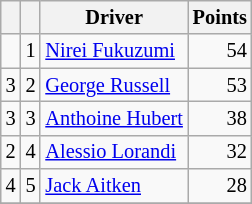<table class="wikitable" style="font-size: 85%;">
<tr>
<th></th>
<th></th>
<th>Driver</th>
<th>Points</th>
</tr>
<tr>
<td></td>
<td align="center">1</td>
<td> <a href='#'>Nirei Fukuzumi</a></td>
<td align="right">54</td>
</tr>
<tr>
<td> 3</td>
<td align="center">2</td>
<td> <a href='#'>George Russell</a></td>
<td align="right">53</td>
</tr>
<tr>
<td> 3</td>
<td align="center">3</td>
<td> <a href='#'>Anthoine Hubert</a></td>
<td align="right">38</td>
</tr>
<tr>
<td> 2</td>
<td align="center">4</td>
<td> <a href='#'>Alessio Lorandi</a></td>
<td align="right">32</td>
</tr>
<tr>
<td> 4</td>
<td align="center">5</td>
<td> <a href='#'>Jack Aitken</a></td>
<td align="right">28</td>
</tr>
<tr>
</tr>
</table>
